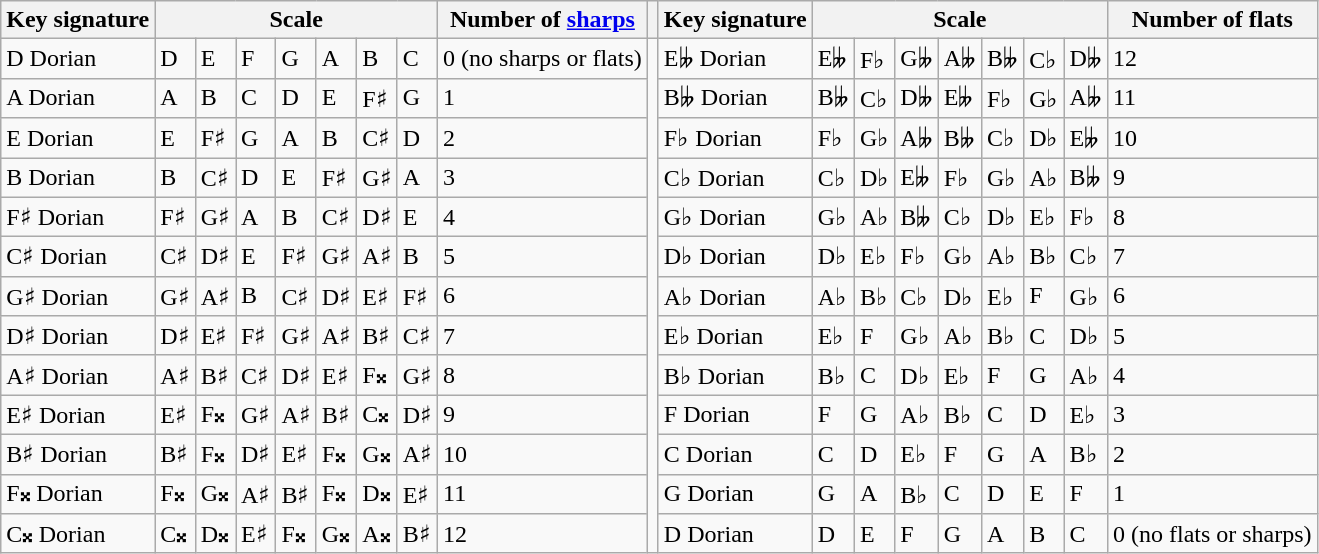<table class="wikitable">
<tr>
<th>Key signature</th>
<th colspan="7">Scale</th>
<th>Number of <a href='#'>sharps</a></th>
<th></th>
<th>Key signature</th>
<th colspan="7">Scale</th>
<th>Number of flats</th>
</tr>
<tr>
<td>D Dorian</td>
<td>D</td>
<td>E</td>
<td>F</td>
<td>G</td>
<td>A</td>
<td>B</td>
<td>C</td>
<td>0 (no sharps or flats)</td>
<td rowspan="13"></td>
<td>E𝄫 Dorian</td>
<td>E𝄫</td>
<td>F♭</td>
<td>G𝄫</td>
<td>A𝄫</td>
<td>B𝄫</td>
<td>C♭</td>
<td>D𝄫</td>
<td>12</td>
</tr>
<tr>
<td>A Dorian</td>
<td>A</td>
<td>B</td>
<td>C</td>
<td>D</td>
<td>E</td>
<td>F♯</td>
<td>G</td>
<td>1</td>
<td>B𝄫 Dorian</td>
<td>B𝄫</td>
<td>C♭</td>
<td>D𝄫</td>
<td>E𝄫</td>
<td>F♭</td>
<td>G♭</td>
<td>A𝄫</td>
<td>11</td>
</tr>
<tr>
<td>E Dorian</td>
<td>E</td>
<td>F♯</td>
<td>G</td>
<td>A</td>
<td>B</td>
<td>C♯</td>
<td>D</td>
<td>2</td>
<td>F♭ Dorian</td>
<td>F♭</td>
<td>G♭</td>
<td>A𝄫</td>
<td>B𝄫</td>
<td>C♭</td>
<td>D♭</td>
<td>E𝄫</td>
<td>10</td>
</tr>
<tr>
<td>B Dorian</td>
<td>B</td>
<td>C♯</td>
<td>D</td>
<td>E</td>
<td>F♯</td>
<td>G♯</td>
<td>A</td>
<td>3</td>
<td>C♭ Dorian</td>
<td>C♭</td>
<td>D♭</td>
<td>E𝄫</td>
<td>F♭</td>
<td>G♭</td>
<td>A♭</td>
<td>B𝄫</td>
<td>9</td>
</tr>
<tr>
<td>F♯ Dorian</td>
<td>F♯</td>
<td>G♯</td>
<td>A</td>
<td>B</td>
<td>C♯</td>
<td>D♯</td>
<td>E</td>
<td>4</td>
<td>G♭ Dorian</td>
<td>G♭</td>
<td>A♭</td>
<td>B𝄫</td>
<td>C♭</td>
<td>D♭</td>
<td>E♭</td>
<td>F♭</td>
<td>8</td>
</tr>
<tr>
<td>C♯ Dorian</td>
<td>C♯</td>
<td>D♯</td>
<td>E</td>
<td>F♯</td>
<td>G♯</td>
<td>A♯</td>
<td>B</td>
<td>5</td>
<td>D♭ Dorian</td>
<td>D♭</td>
<td>E♭</td>
<td>F♭</td>
<td>G♭</td>
<td>A♭</td>
<td>B♭</td>
<td>C♭</td>
<td>7</td>
</tr>
<tr>
<td>G♯ Dorian</td>
<td>G♯</td>
<td>A♯</td>
<td>B</td>
<td>C♯</td>
<td>D♯</td>
<td>E♯</td>
<td>F♯</td>
<td>6</td>
<td>A♭ Dorian</td>
<td>A♭</td>
<td>B♭</td>
<td>C♭</td>
<td>D♭</td>
<td>E♭</td>
<td>F</td>
<td>G♭</td>
<td>6</td>
</tr>
<tr>
<td>D♯ Dorian</td>
<td>D♯</td>
<td>E♯</td>
<td>F♯</td>
<td>G♯</td>
<td>A♯</td>
<td>B♯</td>
<td>C♯</td>
<td>7</td>
<td>E♭ Dorian</td>
<td>E♭</td>
<td>F</td>
<td>G♭</td>
<td>A♭</td>
<td>B♭</td>
<td>C</td>
<td>D♭</td>
<td>5</td>
</tr>
<tr>
<td>A♯ Dorian</td>
<td>A♯</td>
<td>B♯</td>
<td>C♯</td>
<td>D♯</td>
<td>E♯</td>
<td>F𝄪</td>
<td>G♯</td>
<td>8</td>
<td>B♭ Dorian</td>
<td>B♭</td>
<td>C</td>
<td>D♭</td>
<td>E♭</td>
<td>F</td>
<td>G</td>
<td>A♭</td>
<td>4</td>
</tr>
<tr>
<td>E♯ Dorian</td>
<td>E♯</td>
<td>F𝄪</td>
<td>G♯</td>
<td>A♯</td>
<td>B♯</td>
<td>C𝄪</td>
<td>D♯</td>
<td>9</td>
<td>F Dorian</td>
<td>F</td>
<td>G</td>
<td>A♭</td>
<td>B♭</td>
<td>C</td>
<td>D</td>
<td>E♭</td>
<td>3</td>
</tr>
<tr>
<td>B♯ Dorian</td>
<td>B♯</td>
<td>F𝄪</td>
<td>D♯</td>
<td>E♯</td>
<td>F𝄪</td>
<td>G𝄪</td>
<td>A♯</td>
<td>10</td>
<td>C Dorian</td>
<td>C</td>
<td>D</td>
<td>E♭</td>
<td>F</td>
<td>G</td>
<td>A</td>
<td>B♭</td>
<td>2</td>
</tr>
<tr>
<td>F𝄪 Dorian</td>
<td>F𝄪</td>
<td>G𝄪</td>
<td>A♯</td>
<td>B♯</td>
<td>F𝄪</td>
<td>D𝄪</td>
<td>E♯</td>
<td>11</td>
<td>G Dorian</td>
<td>G</td>
<td>A</td>
<td>B♭</td>
<td>C</td>
<td>D</td>
<td>E</td>
<td>F</td>
<td>1</td>
</tr>
<tr>
<td>C𝄪 Dorian</td>
<td>C𝄪</td>
<td>D𝄪</td>
<td>E♯</td>
<td>F𝄪</td>
<td>G𝄪</td>
<td>A𝄪</td>
<td>B♯</td>
<td>12</td>
<td>D Dorian</td>
<td>D</td>
<td>E</td>
<td>F</td>
<td>G</td>
<td>A</td>
<td>B</td>
<td>C</td>
<td>0  (no flats or sharps)</td>
</tr>
</table>
